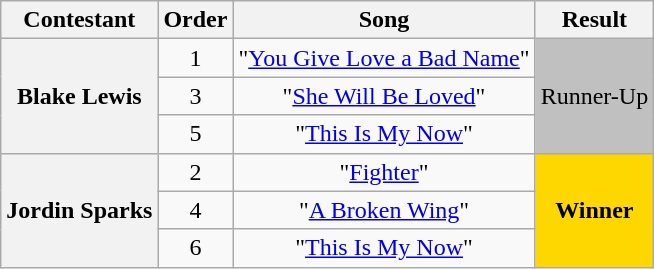<table class="wikitable unsortable" style="text-align:center;">
<tr>
<th scope="col">Contestant</th>
<th scope="col">Order</th>
<th scope="col">Song</th>
<th scope="col">Result</th>
</tr>
<tr>
<th scope="row" rowspan="3">Blake Lewis</th>
<td>1</td>
<td>"<a href='#'>You Give Love a Bad Name</a>"</td>
<td rowspan="3" bgcolor="silver">Runner-Up</td>
</tr>
<tr>
<td>3</td>
<td>"<a href='#'>She Will Be Loved</a>"</td>
</tr>
<tr>
<td>5</td>
<td>"<a href='#'>This Is My Now</a>"</td>
</tr>
<tr>
<th scope="row" rowspan="3">Jordin Sparks</th>
<td>2</td>
<td>"<a href='#'>Fighter</a>"</td>
<td rowspan="3" bgcolor="gold"><strong>Winner</strong></td>
</tr>
<tr>
<td>4</td>
<td>"<a href='#'>A Broken Wing</a>"</td>
</tr>
<tr>
<td>6</td>
<td>"<a href='#'>This Is My Now</a>"</td>
</tr>
</table>
